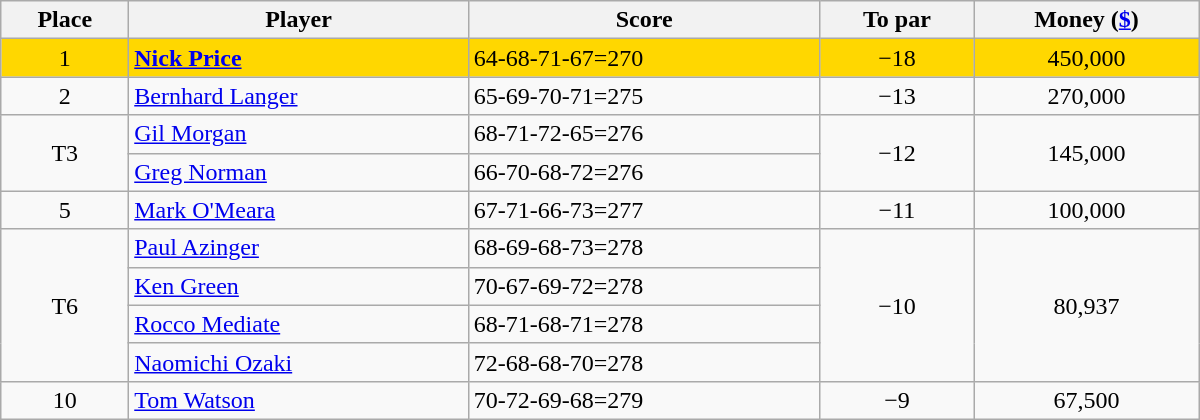<table class="wikitable" style="width:50em;margin-bottom:0;">
<tr>
<th>Place</th>
<th>Player</th>
<th>Score</th>
<th>To par</th>
<th>Money (<a href='#'>$</a>)</th>
</tr>
<tr style="background:gold">
<td align=center>1</td>
<td> <strong><a href='#'>Nick Price</a></strong></td>
<td>64-68-71-67=270</td>
<td align=center>−18</td>
<td align=center>450,000</td>
</tr>
<tr>
<td align=center>2</td>
<td> <a href='#'>Bernhard Langer</a></td>
<td>65-69-70-71=275</td>
<td align=center>−13</td>
<td align=center>270,000</td>
</tr>
<tr>
<td rowspan=2 align=center>T3</td>
<td> <a href='#'>Gil Morgan</a></td>
<td>68-71-72-65=276</td>
<td rowspan=2 align=center>−12</td>
<td rowspan=2 align=center>145,000</td>
</tr>
<tr>
<td> <a href='#'>Greg Norman</a></td>
<td>66-70-68-72=276</td>
</tr>
<tr>
<td align=center>5</td>
<td> <a href='#'>Mark O'Meara</a></td>
<td>67-71-66-73=277</td>
<td align=center>−11</td>
<td align=center>100,000</td>
</tr>
<tr>
<td rowspan=4 align=center>T6</td>
<td> <a href='#'>Paul Azinger</a></td>
<td>68-69-68-73=278</td>
<td rowspan=4 align=center>−10</td>
<td rowspan=4 align=center>80,937</td>
</tr>
<tr>
<td> <a href='#'>Ken Green</a></td>
<td>70-67-69-72=278</td>
</tr>
<tr>
<td> <a href='#'>Rocco Mediate</a></td>
<td>68-71-68-71=278</td>
</tr>
<tr>
<td> <a href='#'>Naomichi Ozaki</a></td>
<td>72-68-68-70=278</td>
</tr>
<tr>
<td align=center>10</td>
<td> <a href='#'>Tom Watson</a></td>
<td>70-72-69-68=279</td>
<td align=center>−9</td>
<td align=center>67,500</td>
</tr>
</table>
